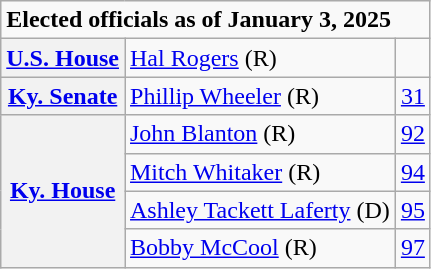<table class=wikitable>
<tr>
<td colspan="3"><strong>Elected officials as of January 3, 2025</strong></td>
</tr>
<tr>
<th scope=row><a href='#'>U.S. House</a></th>
<td><a href='#'>Hal Rogers</a> (R)</td>
<td></td>
</tr>
<tr>
<th scope=row><a href='#'>Ky. Senate</a></th>
<td><a href='#'>Phillip Wheeler</a> (R)</td>
<td><a href='#'>31</a></td>
</tr>
<tr>
<th rowspan=4><a href='#'>Ky. House</a></th>
<td><a href='#'>John Blanton</a> (R)</td>
<td><a href='#'>92</a></td>
</tr>
<tr>
<td><a href='#'>Mitch Whitaker</a> (R)</td>
<td><a href='#'>94</a></td>
</tr>
<tr>
<td><a href='#'>Ashley Tackett Laferty</a> (D)</td>
<td><a href='#'>95</a></td>
</tr>
<tr>
<td><a href='#'>Bobby McCool</a> (R)</td>
<td><a href='#'>97</a></td>
</tr>
</table>
